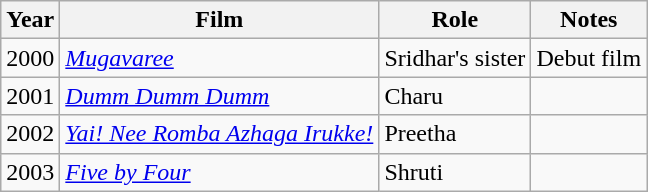<table class="wikitable">
<tr>
<th>Year</th>
<th>Film</th>
<th>Role</th>
<th>Notes</th>
</tr>
<tr>
<td>2000</td>
<td><em><a href='#'>Mugavaree</a></em></td>
<td>Sridhar's sister</td>
<td>Debut film</td>
</tr>
<tr>
<td>2001</td>
<td><em><a href='#'>Dumm Dumm Dumm</a></em></td>
<td>Charu</td>
<td></td>
</tr>
<tr>
<td>2002</td>
<td><em><a href='#'>Yai! Nee Romba Azhaga Irukke!</a></em></td>
<td>Preetha</td>
<td></td>
</tr>
<tr>
<td>2003</td>
<td><em><a href='#'>Five by Four</a></em></td>
<td>Shruti</td>
<td></td>
</tr>
</table>
